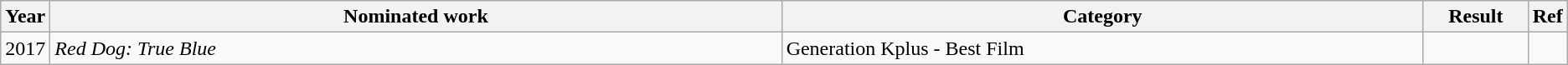<table class="wikitable">
<tr>
<th scope="col" style="width:1em;">Year</th>
<th scope="col" style="width:40em;">Nominated work</th>
<th scope="col" style="width:35em;">Category</th>
<th scope="col" style="width:5em;">Result</th>
<th scope="col" style="width:1em;" class="unsortable">Ref</th>
</tr>
<tr>
<td>2017</td>
<td><em>Red Dog: True Blue</em></td>
<td>Generation Kplus - Best Film</td>
<td></td>
<td></td>
</tr>
</table>
